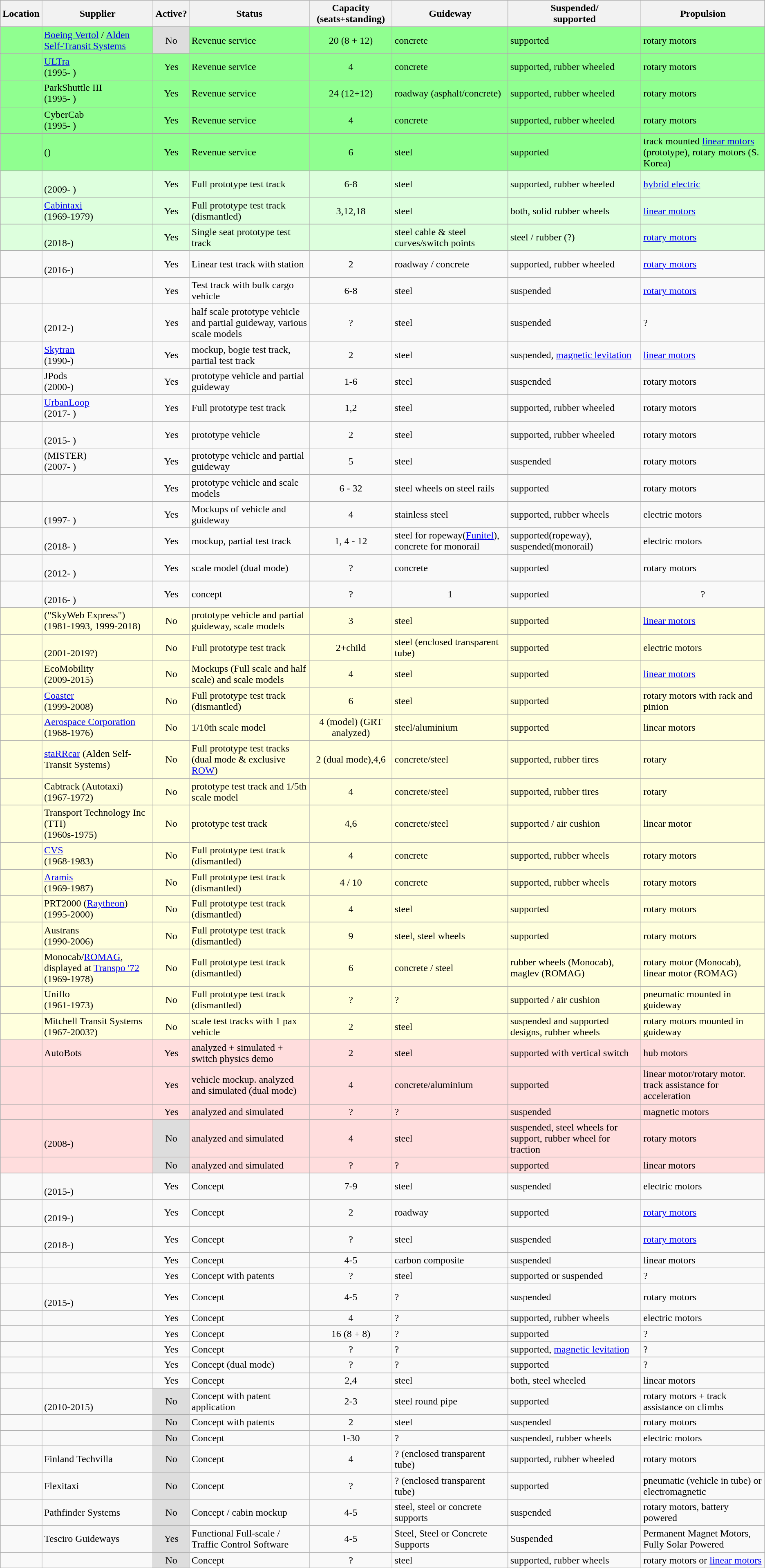<table class="wikitable sortable">
<tr>
<th>Location</th>
<th>Supplier</th>
<th>Active?</th>
<th>Status</th>
<th>Capacity<br>(seats+standing)</th>
<th>Guideway</th>
<th>Suspended/<br>supported</th>
<th>Propulsion</th>
</tr>
<tr style="background:#90ff90">
<td></td>
<td><a href='#'>Boeing Vertol</a> / <a href='#'>Alden Self-Transit Systems</a></td>
<td style="text-align:center;background:#ddd">No</td>
<td>Revenue service</td>
<td style="text-align:center">20 (8 + 12)</td>
<td>concrete</td>
<td>supported</td>
<td>rotary motors</td>
</tr>
<tr style="background:#90ff90">
<td></td>
<td><a href='#'>ULTra</a><br>(1995- )</td>
<td style="text-align:center">Yes</td>
<td>Revenue service</td>
<td style="text-align:center">4</td>
<td>concrete</td>
<td>supported, rubber wheeled</td>
<td>rotary motors</td>
</tr>
<tr style="background:#90ff90">
<td></td>
<td>ParkShuttle III <br>(1995- )</td>
<td style="text-align:center">Yes</td>
<td>Revenue service</td>
<td style="text-align:center">24  (12+12)</td>
<td>roadway (asphalt/concrete)</td>
<td>supported, rubber wheeled</td>
<td>rotary motors</td>
</tr>
<tr style="background:#90ff90">
<td></td>
<td>CyberCab <br>(1995- )</td>
<td style="text-align:center">Yes</td>
<td>Revenue service</td>
<td style="text-align:center">4</td>
<td>concrete</td>
<td>supported, rubber wheeled</td>
<td>rotary motors</td>
</tr>
<tr style="background:#90ff90">
<td></td>
<td> ()</td>
<td style="text-align:center">Yes</td>
<td>Revenue service</td>
<td style="text-align:center">6</td>
<td>steel</td>
<td>supported</td>
<td>track mounted <a href='#'>linear motors</a> (prototype), rotary motors (S. Korea)</td>
</tr>
<tr style="background:#dfd">
<td></td>
<td><br>(2009- )</td>
<td style="text-align:center">Yes</td>
<td>Full prototype test track</td>
<td style="text-align:center">6-8</td>
<td>steel</td>
<td>supported, rubber wheeled</td>
<td><a href='#'>hybrid electric</a></td>
</tr>
<tr style="background:#dfd">
<td></td>
<td><a href='#'>Cabintaxi</a><br>(1969-1979)</td>
<td style="text-align:center">Yes</td>
<td>Full prototype test track (dismantled)</td>
<td style="text-align:center">3,12,18</td>
<td>steel</td>
<td>both, solid rubber wheels</td>
<td><a href='#'>linear motors</a></td>
</tr>
<tr>
</tr>
<tr style="background:#dfd">
<td></td>
<td><br>(2018-)</td>
<td style="text-align:center">Yes</td>
<td>Single seat prototype test track</td>
<td style="text-align:center"></td>
<td>steel cable & steel curves/switch points</td>
<td>steel / rubber (?)</td>
<td><a href='#'>rotary motors</a></td>
</tr>
<tr>
<td></td>
<td><br>(2016-)</td>
<td style="text-align:center">Yes</td>
<td>Linear test track with station</td>
<td style="text-align:center">2</td>
<td>roadway / concrete</td>
<td>supported, rubber wheeled</td>
<td><a href='#'>rotary motors</a></td>
</tr>
<tr>
<td></td>
<td></td>
<td style="text-align:center">Yes</td>
<td>Test track with bulk cargo vehicle</td>
<td style="text-align:center">6-8</td>
<td>steel</td>
<td>suspended</td>
<td><a href='#'>rotary motors</a></td>
</tr>
<tr>
<td></td>
<td><br>(2012-)</td>
<td style="text-align:center">Yes</td>
<td>half scale prototype vehicle and partial guideway, various scale models</td>
<td style="text-align:center">?</td>
<td>steel</td>
<td>suspended</td>
<td>?</td>
</tr>
<tr>
<td></td>
<td><a href='#'>Skytran</a><br>(1990-)</td>
<td style="text-align:center">Yes</td>
<td>mockup, bogie test track, partial test track</td>
<td style="text-align:center">2</td>
<td>steel</td>
<td>suspended, <a href='#'>magnetic levitation</a></td>
<td><a href='#'>linear motors</a></td>
</tr>
<tr>
<td></td>
<td>JPods<br>(2000-)</td>
<td style="text-align:center">Yes</td>
<td>prototype vehicle and partial guideway</td>
<td style="text-align:center">1-6</td>
<td>steel</td>
<td>suspended</td>
<td>rotary motors</td>
</tr>
<tr>
<td></td>
<td><a href='#'>UrbanLoop</a><br>(2017- )</td>
<td style="text-align:center">Yes</td>
<td>Full prototype test track</td>
<td style="text-align:center">1,2</td>
<td>steel</td>
<td>supported, rubber wheeled</td>
<td>rotary motors</td>
</tr>
<tr>
<td></td>
<td><br>(2015- )</td>
<td style="text-align:center">Yes</td>
<td>prototype vehicle</td>
<td style="text-align:center">2</td>
<td>steel</td>
<td>supported, rubber wheeled</td>
<td>rotary motors</td>
</tr>
<tr>
<td></td>
<td> (MISTER)<br>(2007- )</td>
<td style="text-align:center">Yes</td>
<td>prototype vehicle and partial guideway</td>
<td style="text-align:center">5</td>
<td>steel</td>
<td>suspended</td>
<td>rotary motors</td>
</tr>
<tr>
<td></td>
<td></td>
<td style="text-align:center">Yes</td>
<td>prototype vehicle and scale models</td>
<td style="text-align:center">6 - 32 </td>
<td>steel wheels on steel rails</td>
<td>supported</td>
<td>rotary motors</td>
</tr>
<tr>
<td></td>
<td><br>(1997- )</td>
<td style="text-align:center">Yes</td>
<td>Mockups of vehicle and guideway</td>
<td style="text-align:center">4</td>
<td>stainless steel</td>
<td>supported, rubber wheels</td>
<td>electric motors</td>
</tr>
<tr>
<td></td>
<td><br>(2018- )</td>
<td style="text-align:center">Yes</td>
<td>mockup, partial test track</td>
<td style="text-align:center">1, 4 - 12</td>
<td>steel for ropeway(<a href='#'>Funitel</a>),  concrete for monorail</td>
<td>supported(ropeway), suspended(monorail)</td>
<td>electric motors</td>
</tr>
<tr>
<td></td>
<td><br>(2012- )</td>
<td style="text-align:center">Yes</td>
<td>scale model (dual mode)</td>
<td style="text-align:center">?</td>
<td>concrete</td>
<td>supported</td>
<td>rotary motors</td>
</tr>
<tr>
<td></td>
<td><br>(2016- )</td>
<td style="text-align:center">Yes</td>
<td>concept</td>
<td style="text-align:center">?</td>
<td style="text-align:center">1</td>
<td>supported</td>
<td style="text-align:center">?</td>
</tr>
<tr style="background:#ffd">
<td></td>
<td>("SkyWeb Express")<br>(1981-1993, 1999-2018)</td>
<td style="text-align:center"; "background:#ddd">No</td>
<td>prototype vehicle and partial guideway, scale models</td>
<td style="text-align:center">3</td>
<td>steel</td>
<td>supported</td>
<td><a href='#'>linear motors</a></td>
</tr>
<tr style="background:#ffd">
<td></td>
<td><br>(2001-2019?)</td>
<td style="text-align:center";"background:#ddd">No</td>
<td>Full prototype test track</td>
<td style="text-align:center">2+child</td>
<td>steel (enclosed transparent tube)</td>
<td>supported</td>
<td>electric motors</td>
</tr>
<tr style="background:#ffd">
<td></td>
<td>EcoMobility<br>(2009-2015) </td>
<td style="text-align:center";"background:#ddd">No </td>
<td>Mockups (Full scale and half scale) and scale models</td>
<td style="text-align:center">4</td>
<td>steel</td>
<td>supported</td>
<td><a href='#'>linear motors</a></td>
</tr>
<tr style="background:#ffd">
<td></td>
<td><a href='#'>Coaster</a><br>(1999-2008)</td>
<td style="text-align:center";"background:#ddd">No</td>
<td>Full prototype test track (dismantled)</td>
<td style="text-align:center">6</td>
<td>steel</td>
<td>supported</td>
<td>rotary motors with rack and pinion</td>
</tr>
<tr style="background:#ffd">
<td></td>
<td><a href='#'>Aerospace Corporation</a><br>(1968-1976)</td>
<td style="text-align:center";"background:#ddd">No</td>
<td>1/10th scale model</td>
<td style="text-align:center">4 (model) (GRT analyzed)</td>
<td>steel/aluminium</td>
<td>supported</td>
<td>linear motors</td>
</tr>
<tr style="background:#ffd">
<td></td>
<td><a href='#'>staRRcar</a> (Alden Self-Transit Systems)</td>
<td style="text-align:center";"background:#ddd">No</td>
<td>Full prototype test tracks (dual mode  & exclusive <a href='#'>ROW</a>)</td>
<td style="text-align:center">2 (dual mode),4,6</td>
<td>concrete/steel</td>
<td>supported, rubber tires</td>
<td>rotary</td>
</tr>
<tr style="background:#ffd">
<td></td>
<td>Cabtrack (Autotaxi)<br>(1967-1972)</td>
<td style="text-align:center";"background:#ddd">No</td>
<td>prototype test track and 1/5th scale model</td>
<td style="text-align:center">4</td>
<td>concrete/steel</td>
<td>supported, rubber tires</td>
<td>rotary</td>
</tr>
<tr style="background:#ffd">
<td></td>
<td>Transport Technology Inc (TTI)<br>(1960s-1975)</td>
<td style="text-align:center";"background:#ddd">No</td>
<td>prototype test track</td>
<td style="text-align:center">4,6</td>
<td>concrete/steel</td>
<td>supported / air cushion</td>
<td>linear motor</td>
</tr>
<tr style="background:#ffd">
<td></td>
<td><a href='#'>CVS</a><br>(1968-1983)</td>
<td style="text-align:center";"background:#ddd">No</td>
<td>Full prototype test track (dismantled)</td>
<td style="text-align:center">4</td>
<td>concrete</td>
<td>supported, rubber wheels</td>
<td>rotary motors</td>
</tr>
<tr style="background:#ffd">
<td></td>
<td><a href='#'>Aramis</a><br>(1969-1987)</td>
<td style="text-align:center";"background:#ddd">No</td>
<td>Full prototype test track (dismantled)</td>
<td style="text-align:center">4 / 10</td>
<td>concrete</td>
<td>supported, rubber wheels</td>
<td>rotary motors</td>
</tr>
<tr style="background:#ffd">
<td></td>
<td>PRT2000 (<a href='#'>Raytheon</a>)<br>(1995-2000)</td>
<td style="text-align:center";"background:#ddd">No</td>
<td>Full prototype test track (dismantled)</td>
<td style="text-align:center">4</td>
<td>steel</td>
<td>supported</td>
<td>rotary motors</td>
</tr>
<tr style="background:#ffd">
<td></td>
<td>Austrans<br>(1990-2006)</td>
<td style="text-align:center";"background:#ddd">No</td>
<td>Full prototype test track (dismantled)</td>
<td style="text-align:center">9</td>
<td>steel, steel wheels</td>
<td>supported</td>
<td>rotary motors</td>
</tr>
<tr style="background:#ffd">
<td></td>
<td>Monocab/<a href='#'>ROMAG</a>, displayed at <a href='#'>Transpo '72</a><br>(1969-1978)</td>
<td style="text-align:center";"background:#ddd">No</td>
<td>Full prototype test track (dismantled)</td>
<td style="text-align:center">6</td>
<td>concrete / steel</td>
<td>rubber wheels (Monocab), maglev (ROMAG)</td>
<td>rotary motor (Monocab), linear motor (ROMAG)</td>
</tr>
<tr style="background:#ffd">
<td></td>
<td>Uniflo<br>(1961-1973)</td>
<td style="text-align:center";"background:#ddd">No</td>
<td>Full prototype test track (dismantled)</td>
<td style="text-align:center">?</td>
<td>?</td>
<td>supported / air cushion</td>
<td>pneumatic mounted in guideway</td>
</tr>
<tr style="background:#ffd">
<td></td>
<td>Mitchell Transit Systems<br>(1967-2003?)</td>
<td style="text-align:center";"background:#ddd">No</td>
<td>scale test tracks with 1 pax vehicle</td>
<td style="text-align:center">2</td>
<td>steel</td>
<td>suspended and supported designs, rubber wheels</td>
<td>rotary motors mounted in guideway</td>
</tr>
<tr style="background:#fdd">
<td></td>
<td>AutoBots </td>
<td style="text-align:center">Yes</td>
<td>analyzed + simulated + switch physics demo</td>
<td style="text-align:center">2</td>
<td>steel</td>
<td>supported with vertical switch</td>
<td>hub motors</td>
</tr>
<tr style="background:#fdd">
<td></td>
<td></td>
<td style="text-align:center">Yes</td>
<td>vehicle mockup. analyzed and simulated (dual mode)</td>
<td style="text-align:center">4</td>
<td>concrete/aluminium</td>
<td>supported</td>
<td>linear motor/rotary motor.  track assistance for acceleration</td>
</tr>
<tr style="background:#fdd">
<td></td>
<td></td>
<td style="text-align:center">Yes</td>
<td>analyzed and simulated</td>
<td style="text-align:center">?</td>
<td>?</td>
<td>suspended</td>
<td>magnetic motors</td>
</tr>
<tr style="background:#fdd">
<td></td>
<td><br>(2008-)</td>
<td style="text-align:center;background:#ddd">No</td>
<td>analyzed and simulated</td>
<td style="text-align:center">4</td>
<td>steel</td>
<td>suspended, steel wheels for support, rubber wheel for traction</td>
<td>rotary motors</td>
</tr>
<tr style="background:#fdd">
<td></td>
<td></td>
<td style="text-align:center;background:#ddd">No</td>
<td>analyzed and simulated</td>
<td style="text-align:center">?</td>
<td>?</td>
<td>supported</td>
<td>linear motors</td>
</tr>
<tr>
<td></td>
<td><br>(2015-)</td>
<td style="text-align:center">Yes</td>
<td>Concept</td>
<td style="text-align:center">7-9</td>
<td>steel</td>
<td>suspended</td>
<td>electric motors</td>
</tr>
<tr>
<td></td>
<td><br>(2019-)</td>
<td style="text-align:center">Yes</td>
<td>Concept</td>
<td style="text-align:center">2</td>
<td>roadway</td>
<td>supported</td>
<td><a href='#'>rotary motors</a></td>
</tr>
<tr>
<td></td>
<td><br>(2018-)</td>
<td style="text-align:center">Yes</td>
<td>Concept</td>
<td style="text-align:center">?</td>
<td>steel</td>
<td>suspended</td>
<td><a href='#'>rotary motors</a></td>
</tr>
<tr>
<td></td>
<td></td>
<td style="text-align:center">Yes</td>
<td>Concept</td>
<td style="text-align:center">4-5</td>
<td>carbon composite</td>
<td>suspended</td>
<td>linear motors</td>
</tr>
<tr>
<td></td>
<td></td>
<td style="text-align:center">Yes</td>
<td>Concept with patents</td>
<td style="text-align:center">?</td>
<td>steel</td>
<td>supported or suspended</td>
<td>?</td>
</tr>
<tr>
<td></td>
<td><br>(2015-)</td>
<td style="text-align:center">Yes</td>
<td>Concept</td>
<td style="text-align:center">4-5</td>
<td>?</td>
<td>suspended</td>
<td>rotary motors</td>
</tr>
<tr>
<td></td>
<td></td>
<td style="text-align:center">Yes</td>
<td>Concept</td>
<td style="text-align:center">4</td>
<td>?</td>
<td>supported, rubber wheels</td>
<td>electric motors</td>
</tr>
<tr>
<td></td>
<td></td>
<td style="text-align:center">Yes</td>
<td>Concept</td>
<td style="text-align:center">16 (8 + 8)</td>
<td>?</td>
<td>supported</td>
<td>?</td>
</tr>
<tr>
<td></td>
<td></td>
<td style="text-align:center">Yes</td>
<td>Concept</td>
<td style="text-align:center">?</td>
<td>?</td>
<td>supported, <a href='#'>magnetic levitation</a></td>
<td>?</td>
</tr>
<tr>
<td></td>
<td></td>
<td style="text-align:center">Yes</td>
<td>Concept (dual mode)</td>
<td style="text-align:center">?</td>
<td>?</td>
<td>supported</td>
<td>?</td>
</tr>
<tr>
<td></td>
<td></td>
<td style="text-align:center">Yes</td>
<td>Concept</td>
<td style="text-align:center">2,4</td>
<td>steel</td>
<td>both, steel wheeled</td>
<td>linear motors</td>
</tr>
<tr>
<td></td>
<td><br>(2010-2015)</td>
<td style="text-align:center;background:#ddd">No</td>
<td>Concept with patent application</td>
<td style="text-align:center">2-3</td>
<td>steel round pipe</td>
<td>supported</td>
<td>rotary motors + track assistance on climbs</td>
</tr>
<tr>
<td></td>
<td></td>
<td style="text-align:center;background:#ddd">No</td>
<td>Concept with patents</td>
<td style="text-align:center">2</td>
<td>steel</td>
<td>suspended</td>
<td>rotary motors</td>
</tr>
<tr>
<td></td>
<td></td>
<td style="text-align:center;background:#ddd">No</td>
<td>Concept</td>
<td style="text-align:center">1-30</td>
<td>?</td>
<td>suspended, rubber wheels</td>
<td>electric motors</td>
</tr>
<tr>
<td></td>
<td>Finland Techvilla</td>
<td style="text-align:center;background:#ddd">No</td>
<td>Concept</td>
<td style="text-align:center">4</td>
<td>? (enclosed transparent tube)</td>
<td>supported, rubber wheeled</td>
<td>rotary motors</td>
</tr>
<tr>
<td></td>
<td>Flexitaxi</td>
<td style="text-align:center;background:#ddd">No</td>
<td>Concept</td>
<td style="text-align:center">?</td>
<td>? (enclosed transparent tube)</td>
<td>supported</td>
<td>pneumatic (vehicle in tube) or electromagnetic</td>
</tr>
<tr>
<td></td>
<td>Pathfinder Systems</td>
<td style="text-align:center;background:#ddd">No</td>
<td>Concept / cabin mockup</td>
<td style="text-align:center">4-5</td>
<td>steel, steel or concrete supports</td>
<td>suspended</td>
<td>rotary motors, battery powered</td>
</tr>
<tr>
<td></td>
<td>Tesciro Guideways</td>
<td style="text-align:center;background:#ddd">Yes</td>
<td>Functional Full-scale / Traffic Control Software</td>
<td style="text-align:center">4-5</td>
<td>Steel, Steel or Concrete Supports</td>
<td>Suspended</td>
<td>Permanent Magnet Motors, Fully Solar Powered</td>
</tr>
<tr>
<td></td>
<td></td>
<td style="text-align:center;background:#ddd">No</td>
<td>Concept</td>
<td style="text-align:center">?</td>
<td>steel</td>
<td>supported, rubber wheels</td>
<td>rotary motors or <a href='#'>linear motors</a></td>
</tr>
</table>
